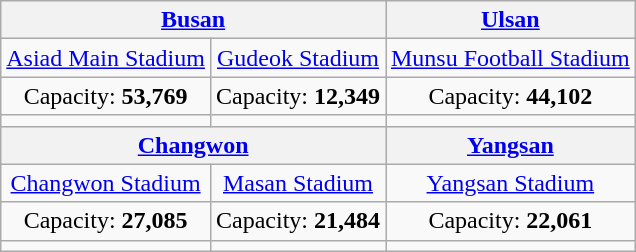<table class="wikitable" style="margin:1em auto; text-align:center">
<tr>
<th colspan=2><a href='#'>Busan</a></th>
<th><a href='#'>Ulsan</a></th>
</tr>
<tr>
<td><a href='#'>Asiad Main Stadium</a></td>
<td><a href='#'>Gudeok Stadium</a></td>
<td><a href='#'>Munsu Football Stadium</a></td>
</tr>
<tr>
<td>Capacity: <strong>53,769</strong></td>
<td>Capacity: <strong>12,349</strong></td>
<td>Capacity: <strong>44,102</strong></td>
</tr>
<tr>
<td></td>
<td></td>
<td></td>
</tr>
<tr>
<th colspan=2><a href='#'>Changwon</a></th>
<th><a href='#'>Yangsan</a></th>
</tr>
<tr>
<td><a href='#'>Changwon Stadium</a></td>
<td><a href='#'>Masan Stadium</a></td>
<td><a href='#'>Yangsan Stadium</a></td>
</tr>
<tr>
<td>Capacity: <strong>27,085</strong></td>
<td>Capacity: <strong>21,484</strong></td>
<td>Capacity: <strong>22,061</strong></td>
</tr>
<tr>
<td></td>
<td></td>
<td></td>
</tr>
</table>
